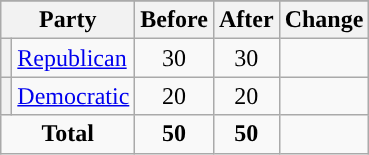<table class="wikitable" style="text-align:center;">
<tr>
</tr>
<tr>
<th colspan=2>Party</th>
<th>Before</th>
<th>After</th>
<th>Change</th>
</tr>
<tr>
<th style="background-color:"></th>
<td style="text-align:left;"><a href='#'>Republican</a></td>
<td>30</td>
<td>30</td>
<td></td>
</tr>
<tr>
<th style="background-color:"></th>
<td style="text-align:left;"><a href='#'>Democratic</a></td>
<td>20</td>
<td>20</td>
<td></td>
</tr>
<tr>
<td colspan=2><strong>Total</strong></td>
<td><strong>50</strong></td>
<td><strong>50</strong></td>
<td></td>
</tr>
</table>
